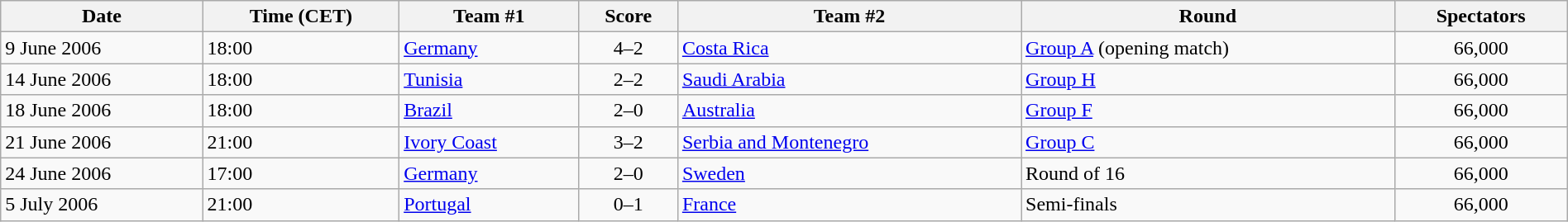<table class="wikitable" style="text-align: left;" width="100%">
<tr>
<th>Date</th>
<th>Time (CET)</th>
<th>Team #1</th>
<th>Score</th>
<th>Team #2</th>
<th>Round</th>
<th>Spectators</th>
</tr>
<tr>
<td>9 June 2006</td>
<td>18:00</td>
<td><a href='#'>Germany</a></td>
<td style="text-align:center;">4–2</td>
<td><a href='#'>Costa Rica</a></td>
<td><a href='#'>Group A</a> (opening match)</td>
<td style="text-align:center;">66,000</td>
</tr>
<tr>
<td>14 June 2006</td>
<td>18:00</td>
<td><a href='#'>Tunisia</a></td>
<td style="text-align:center;">2–2</td>
<td><a href='#'>Saudi Arabia</a></td>
<td><a href='#'>Group H</a></td>
<td style="text-align:center;">66,000</td>
</tr>
<tr>
<td>18 June 2006</td>
<td>18:00</td>
<td><a href='#'>Brazil</a></td>
<td style="text-align:center;">2–0</td>
<td><a href='#'>Australia</a></td>
<td><a href='#'>Group F</a></td>
<td style="text-align:center;">66,000</td>
</tr>
<tr>
<td>21 June 2006</td>
<td>21:00</td>
<td><a href='#'>Ivory Coast</a></td>
<td style="text-align:center;">3–2</td>
<td><a href='#'>Serbia and Montenegro</a></td>
<td><a href='#'>Group C</a></td>
<td style="text-align:center;">66,000</td>
</tr>
<tr>
<td>24 June 2006</td>
<td>17:00</td>
<td><a href='#'>Germany</a></td>
<td style="text-align:center;">2–0</td>
<td><a href='#'>Sweden</a></td>
<td>Round of 16</td>
<td style="text-align:center;">66,000</td>
</tr>
<tr>
<td>5 July 2006</td>
<td>21:00</td>
<td><a href='#'>Portugal</a></td>
<td style="text-align:center;">0–1</td>
<td><a href='#'>France</a></td>
<td>Semi-finals</td>
<td style="text-align:center;">66,000</td>
</tr>
</table>
